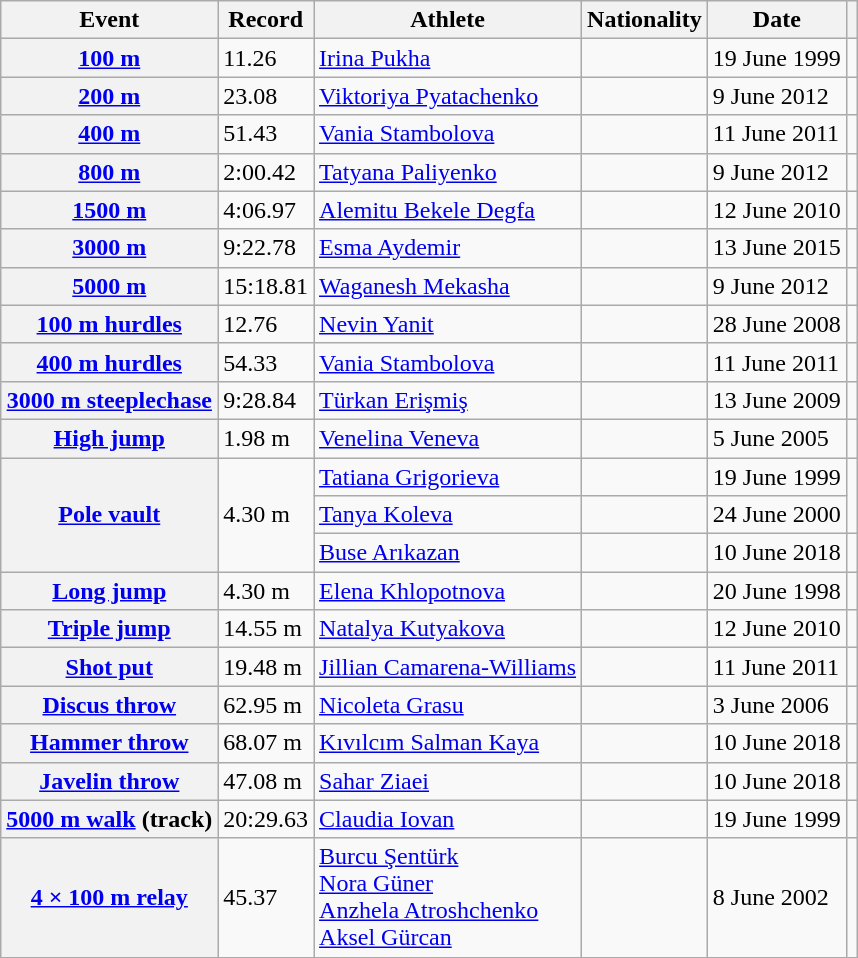<table class="wikitable plainrowheaders sticky-header">
<tr>
<th scope="col">Event</th>
<th scope="col">Record</th>
<th scope="col">Athlete</th>
<th scope="col">Nationality</th>
<th scope="col">Date</th>
<th scope="col"></th>
</tr>
<tr>
<th scope="row"><a href='#'>100 m</a></th>
<td>11.26</td>
<td><a href='#'>Irina Pukha</a></td>
<td></td>
<td>19 June 1999</td>
<td></td>
</tr>
<tr>
<th scope="row"><a href='#'>200 m</a></th>
<td>23.08 </td>
<td><a href='#'>Viktoriya Pyatachenko</a></td>
<td></td>
<td>9 June 2012</td>
<td></td>
</tr>
<tr>
<th scope="row"><a href='#'>400 m</a></th>
<td>51.43</td>
<td><a href='#'>Vania Stambolova</a></td>
<td></td>
<td>11 June 2011</td>
<td></td>
</tr>
<tr>
<th scope="row"><a href='#'>800 m</a></th>
<td>2:00.42</td>
<td><a href='#'>Tatyana Paliyenko</a></td>
<td></td>
<td>9 June 2012</td>
<td></td>
</tr>
<tr>
<th scope="row"><a href='#'>1500 m</a></th>
<td>4:06.97</td>
<td><a href='#'>Alemitu Bekele Degfa</a></td>
<td></td>
<td>12 June 2010</td>
<td></td>
</tr>
<tr>
<th scope="row"><a href='#'>3000 m</a></th>
<td>9:22.78</td>
<td><a href='#'>Esma Aydemir</a></td>
<td></td>
<td>13 June 2015</td>
<td></td>
</tr>
<tr>
<th scope="row"><a href='#'>5000 m</a></th>
<td>15:18.81</td>
<td><a href='#'>Waganesh Mekasha</a></td>
<td></td>
<td>9 June 2012</td>
<td></td>
</tr>
<tr>
<th scope="row"><a href='#'>100 m hurdles</a></th>
<td>12.76</td>
<td><a href='#'>Nevin Yanit</a></td>
<td></td>
<td>28 June 2008</td>
<td></td>
</tr>
<tr>
<th scope="row"><a href='#'>400 m hurdles</a></th>
<td>54.33</td>
<td><a href='#'>Vania Stambolova</a></td>
<td></td>
<td>11 June 2011</td>
<td></td>
</tr>
<tr>
<th scope="row"><a href='#'>3000 m steeplechase</a></th>
<td>9:28.84</td>
<td><a href='#'>Türkan Erişmiş</a></td>
<td></td>
<td>13 June 2009</td>
<td></td>
</tr>
<tr>
<th scope="row"><a href='#'>High jump</a></th>
<td>1.98 m</td>
<td><a href='#'>Venelina Veneva</a></td>
<td></td>
<td>5 June 2005</td>
<td></td>
</tr>
<tr>
<th scope="rowgroup" rowspan="3"><a href='#'>Pole vault</a></th>
<td rowspan="3">4.30 m</td>
<td><a href='#'>Tatiana Grigorieva</a></td>
<td></td>
<td>19 June 1999</td>
<td rowspan="2"></td>
</tr>
<tr>
<td><a href='#'>Tanya Koleva</a></td>
<td></td>
<td>24 June 2000</td>
</tr>
<tr>
<td><a href='#'>Buse Arıkazan</a></td>
<td></td>
<td>10 June 2018</td>
<td></td>
</tr>
<tr>
<th scope="row"><a href='#'>Long jump</a></th>
<td>4.30 m</td>
<td><a href='#'>Elena Khlopotnova</a></td>
<td></td>
<td>20 June 1998</td>
<td></td>
</tr>
<tr>
<th scope="row"><a href='#'>Triple jump</a></th>
<td>14.55 m</td>
<td><a href='#'>Natalya Kutyakova</a></td>
<td></td>
<td>12 June 2010</td>
<td></td>
</tr>
<tr>
<th scope="row"><a href='#'>Shot put</a></th>
<td>19.48 m</td>
<td><a href='#'>Jillian Camarena-Williams</a></td>
<td></td>
<td>11 June 2011</td>
<td></td>
</tr>
<tr>
<th scope="row"><a href='#'>Discus throw</a></th>
<td>62.95 m</td>
<td><a href='#'>Nicoleta Grasu</a></td>
<td></td>
<td>3 June 2006</td>
<td></td>
</tr>
<tr>
<th scope="row"><a href='#'>Hammer throw</a></th>
<td>68.07 m</td>
<td><a href='#'>Kıvılcım Salman Kaya</a></td>
<td></td>
<td>10 June 2018</td>
<td></td>
</tr>
<tr>
<th scope="row"><a href='#'>Javelin throw</a></th>
<td>47.08 m</td>
<td><a href='#'>Sahar Ziaei</a></td>
<td></td>
<td>10 June 2018</td>
<td></td>
</tr>
<tr>
<th scope="row"><a href='#'>5000 m walk</a> (track)</th>
<td>20:29.63</td>
<td><a href='#'>Claudia Iovan</a></td>
<td></td>
<td>19 June 1999</td>
<td></td>
</tr>
<tr>
<th scope="row"><a href='#'>4 × 100 m relay</a></th>
<td>45.37</td>
<td><a href='#'>Burcu Şentürk</a><br><a href='#'>Nora Güner</a><br><a href='#'>Anzhela Atroshchenko</a><br><a href='#'>Aksel Gürcan</a></td>
<td></td>
<td>8 June 2002</td>
<td></td>
</tr>
</table>
